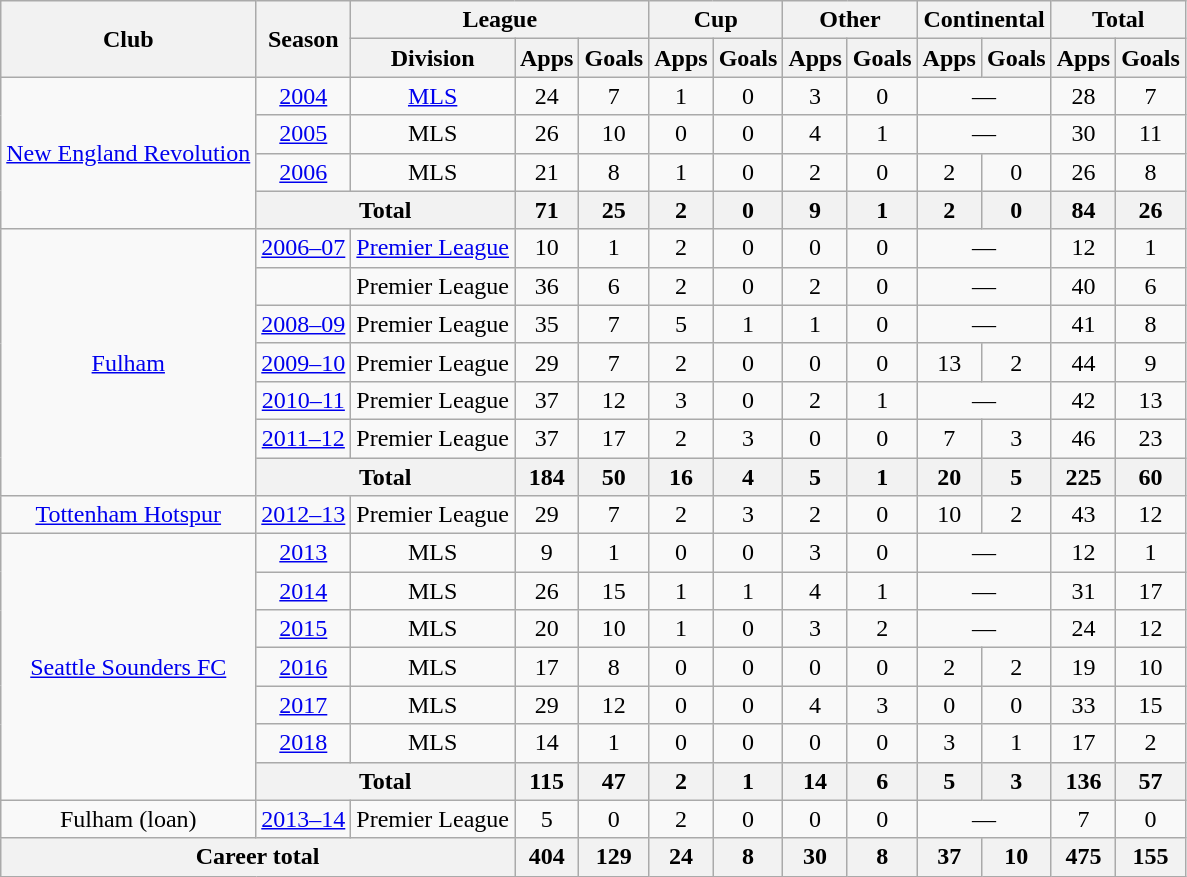<table class="wikitable" style="text-align: center">
<tr>
<th rowspan="2">Club</th>
<th rowspan="2">Season</th>
<th colspan="3">League</th>
<th colspan="2">Cup</th>
<th colspan="2">Other</th>
<th colspan="2">Continental</th>
<th colspan="2">Total</th>
</tr>
<tr>
<th>Division</th>
<th>Apps</th>
<th>Goals</th>
<th>Apps</th>
<th>Goals</th>
<th>Apps</th>
<th>Goals</th>
<th>Apps</th>
<th>Goals</th>
<th>Apps</th>
<th>Goals</th>
</tr>
<tr>
<td rowspan="4"><a href='#'>New England Revolution</a></td>
<td><a href='#'>2004</a></td>
<td><a href='#'>MLS</a></td>
<td>24</td>
<td>7</td>
<td>1</td>
<td>0</td>
<td>3</td>
<td>0</td>
<td colspan="2">—</td>
<td>28</td>
<td>7</td>
</tr>
<tr>
<td><a href='#'>2005</a></td>
<td>MLS</td>
<td>26</td>
<td>10</td>
<td>0</td>
<td>0</td>
<td>4</td>
<td>1</td>
<td colspan="2">—</td>
<td>30</td>
<td>11</td>
</tr>
<tr>
<td><a href='#'>2006</a></td>
<td>MLS</td>
<td>21</td>
<td>8</td>
<td>1</td>
<td>0</td>
<td>2</td>
<td>0</td>
<td>2</td>
<td>0</td>
<td>26</td>
<td>8</td>
</tr>
<tr>
<th colspan="2">Total</th>
<th>71</th>
<th>25</th>
<th>2</th>
<th>0</th>
<th>9</th>
<th>1</th>
<th>2</th>
<th>0</th>
<th>84</th>
<th>26</th>
</tr>
<tr>
<td rowspan="7"><a href='#'>Fulham</a></td>
<td><a href='#'>2006–07</a></td>
<td><a href='#'>Premier League</a></td>
<td>10</td>
<td>1</td>
<td>2</td>
<td>0</td>
<td>0</td>
<td>0</td>
<td colspan="2">—</td>
<td>12</td>
<td>1</td>
</tr>
<tr>
<td></td>
<td>Premier League</td>
<td>36</td>
<td>6</td>
<td>2</td>
<td>0</td>
<td>2</td>
<td>0</td>
<td colspan="2">—</td>
<td>40</td>
<td>6</td>
</tr>
<tr>
<td><a href='#'>2008–09</a></td>
<td>Premier League</td>
<td>35</td>
<td>7</td>
<td>5</td>
<td>1</td>
<td>1</td>
<td>0</td>
<td colspan="2">—</td>
<td>41</td>
<td>8</td>
</tr>
<tr>
<td><a href='#'>2009–10</a></td>
<td>Premier League</td>
<td>29</td>
<td>7</td>
<td>2</td>
<td>0</td>
<td>0</td>
<td>0</td>
<td>13</td>
<td>2</td>
<td>44</td>
<td>9</td>
</tr>
<tr>
<td><a href='#'>2010–11</a></td>
<td>Premier League</td>
<td>37</td>
<td>12</td>
<td>3</td>
<td>0</td>
<td>2</td>
<td>1</td>
<td colspan="2">—</td>
<td>42</td>
<td>13</td>
</tr>
<tr>
<td><a href='#'>2011–12</a></td>
<td>Premier League</td>
<td>37</td>
<td>17</td>
<td>2</td>
<td>3</td>
<td>0</td>
<td>0</td>
<td>7</td>
<td>3</td>
<td>46</td>
<td>23</td>
</tr>
<tr>
<th colspan="2">Total</th>
<th>184</th>
<th>50</th>
<th>16</th>
<th>4</th>
<th>5</th>
<th>1</th>
<th>20</th>
<th>5</th>
<th>225</th>
<th>60</th>
</tr>
<tr>
<td><a href='#'>Tottenham Hotspur</a></td>
<td><a href='#'>2012–13</a></td>
<td>Premier League</td>
<td>29</td>
<td>7</td>
<td>2</td>
<td>3</td>
<td>2</td>
<td>0</td>
<td>10</td>
<td>2</td>
<td>43</td>
<td>12</td>
</tr>
<tr>
<td rowspan="7"><a href='#'>Seattle Sounders FC</a></td>
<td><a href='#'>2013</a></td>
<td>MLS</td>
<td>9</td>
<td>1</td>
<td>0</td>
<td>0</td>
<td>3</td>
<td>0</td>
<td colspan="2">—</td>
<td>12</td>
<td>1</td>
</tr>
<tr>
<td><a href='#'>2014</a></td>
<td>MLS</td>
<td>26</td>
<td>15</td>
<td>1</td>
<td>1</td>
<td>4</td>
<td>1</td>
<td colspan="2">—</td>
<td>31</td>
<td>17</td>
</tr>
<tr>
<td><a href='#'>2015</a></td>
<td>MLS</td>
<td>20</td>
<td>10</td>
<td>1</td>
<td>0</td>
<td>3</td>
<td>2</td>
<td colspan="2">—</td>
<td>24</td>
<td>12</td>
</tr>
<tr>
<td><a href='#'>2016</a></td>
<td>MLS</td>
<td>17</td>
<td>8</td>
<td>0</td>
<td>0</td>
<td>0</td>
<td>0</td>
<td colspan="1">2</td>
<td>2</td>
<td>19</td>
<td>10</td>
</tr>
<tr>
<td><a href='#'>2017</a></td>
<td>MLS</td>
<td>29</td>
<td>12</td>
<td>0</td>
<td>0</td>
<td>4</td>
<td>3</td>
<td colspan="1">0</td>
<td>0</td>
<td>33</td>
<td>15</td>
</tr>
<tr>
<td><a href='#'>2018</a></td>
<td>MLS</td>
<td>14</td>
<td>1</td>
<td>0</td>
<td>0</td>
<td>0</td>
<td>0</td>
<td>3</td>
<td>1</td>
<td>17</td>
<td>2</td>
</tr>
<tr>
<th colspan="2">Total</th>
<th>115</th>
<th>47</th>
<th>2</th>
<th>1</th>
<th>14</th>
<th>6</th>
<th colspan="1">5</th>
<th>3</th>
<th>136</th>
<th>57</th>
</tr>
<tr>
<td>Fulham (loan)</td>
<td><a href='#'>2013–14</a></td>
<td>Premier League</td>
<td>5</td>
<td>0</td>
<td>2</td>
<td>0</td>
<td>0</td>
<td>0</td>
<td colspan="2">—</td>
<td>7</td>
<td>0</td>
</tr>
<tr>
<th colspan="3">Career total</th>
<th>404</th>
<th>129</th>
<th>24</th>
<th>8</th>
<th>30</th>
<th>8</th>
<th>37</th>
<th>10</th>
<th>475</th>
<th>155</th>
</tr>
</table>
